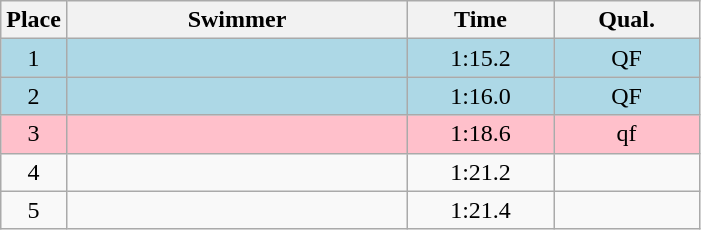<table class=wikitable style="text-align:center">
<tr>
<th>Place</th>
<th width=220>Swimmer</th>
<th width=90>Time</th>
<th width=90>Qual.</th>
</tr>
<tr bgcolor=lightblue>
<td>1</td>
<td align=left></td>
<td>1:15.2</td>
<td>QF</td>
</tr>
<tr bgcolor=lightblue>
<td>2</td>
<td align=left></td>
<td>1:16.0</td>
<td>QF</td>
</tr>
<tr bgcolor=pink>
<td>3</td>
<td align=left></td>
<td>1:18.6</td>
<td>qf</td>
</tr>
<tr>
<td>4</td>
<td align=left></td>
<td>1:21.2</td>
<td></td>
</tr>
<tr>
<td>5</td>
<td align=left></td>
<td>1:21.4</td>
<td></td>
</tr>
</table>
